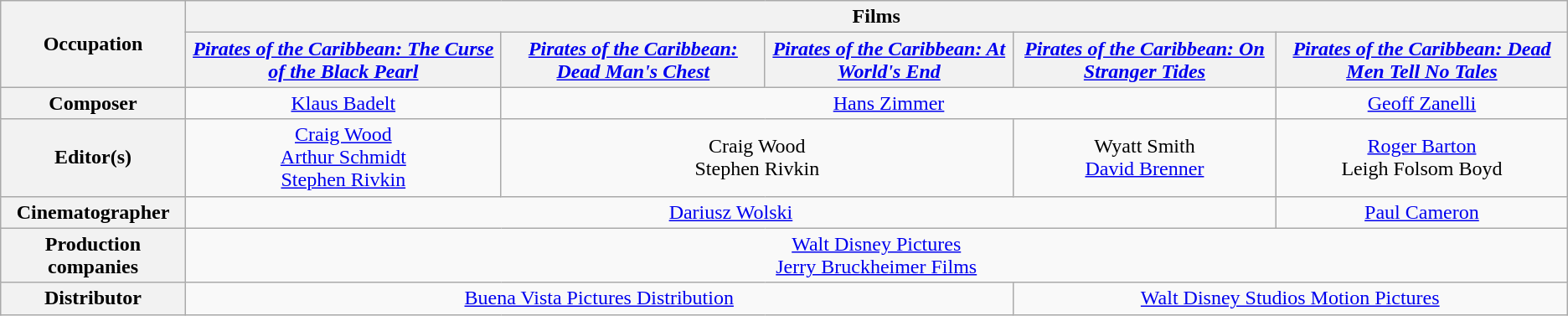<table class="wikitable" style="text-align:center;">
<tr>
<th rowspan="2">Occupation</th>
<th colspan="5">Films</th>
</tr>
<tr>
<th><em><a href='#'>Pirates of the Caribbean: The Curse of the Black Pearl</a></em></th>
<th><em><a href='#'>Pirates of the Caribbean: Dead Man's Chest</a></em></th>
<th><em><a href='#'>Pirates of the Caribbean: At World's End</a></em></th>
<th><em><a href='#'>Pirates of the Caribbean: On Stranger Tides</a></em></th>
<th><em><a href='#'>Pirates of the Caribbean: Dead Men Tell No Tales</a></em></th>
</tr>
<tr>
<th>Composer</th>
<td><a href='#'>Klaus Badelt</a></td>
<td colspan="3"><a href='#'>Hans Zimmer</a></td>
<td><a href='#'>Geoff Zanelli</a></td>
</tr>
<tr>
<th>Editor(s)</th>
<td><a href='#'>Craig Wood</a><br><a href='#'>Arthur Schmidt</a><br><a href='#'>Stephen Rivkin</a></td>
<td colspan="2">Craig Wood<br>Stephen Rivkin</td>
<td>Wyatt Smith<br><a href='#'>David Brenner</a></td>
<td><a href='#'>Roger Barton</a><br>Leigh Folsom Boyd</td>
</tr>
<tr>
<th>Cinematographer</th>
<td colspan="4"><a href='#'>Dariusz Wolski</a></td>
<td><a href='#'>Paul Cameron</a></td>
</tr>
<tr>
<th>Production companies</th>
<td colspan="5"><a href='#'>Walt Disney Pictures</a><br><a href='#'>Jerry Bruckheimer Films</a></td>
</tr>
<tr>
<th>Distributor</th>
<td colspan="3"><a href='#'>Buena Vista Pictures Distribution</a></td>
<td colspan="2"><a href='#'>Walt Disney Studios Motion Pictures</a></td>
</tr>
</table>
